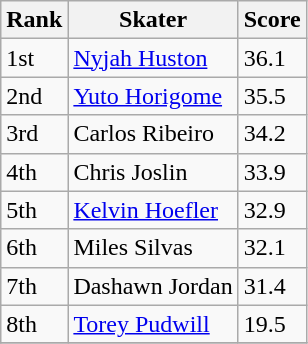<table class="wikitable">
<tr>
<th>Rank</th>
<th>Skater</th>
<th>Score</th>
</tr>
<tr>
<td>1st</td>
<td><a href='#'>Nyjah Huston</a></td>
<td>36.1</td>
</tr>
<tr>
<td>2nd</td>
<td><a href='#'>Yuto Horigome</a></td>
<td>35.5</td>
</tr>
<tr>
<td>3rd</td>
<td>Carlos Ribeiro</td>
<td>34.2</td>
</tr>
<tr>
<td>4th</td>
<td>Chris Joslin</td>
<td>33.9</td>
</tr>
<tr>
<td>5th</td>
<td><a href='#'>Kelvin Hoefler</a></td>
<td>32.9</td>
</tr>
<tr>
<td>6th</td>
<td>Miles Silvas</td>
<td>32.1</td>
</tr>
<tr>
<td>7th</td>
<td>Dashawn Jordan</td>
<td>31.4</td>
</tr>
<tr>
<td>8th</td>
<td><a href='#'>Torey Pudwill</a></td>
<td>19.5</td>
</tr>
<tr>
</tr>
</table>
